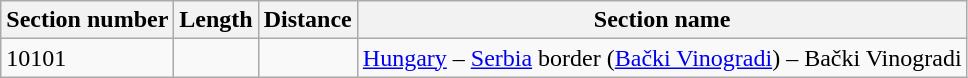<table class="wikitable">
<tr>
<th>Section number</th>
<th>Length</th>
<th>Distance</th>
<th>Section name</th>
</tr>
<tr>
<td>10101</td>
<td></td>
<td></td>
<td><a href='#'>Hungary</a> – <a href='#'>Serbia</a> border (<a href='#'>Bački Vinogradi</a>) – Bački Vinogradi</td>
</tr>
</table>
